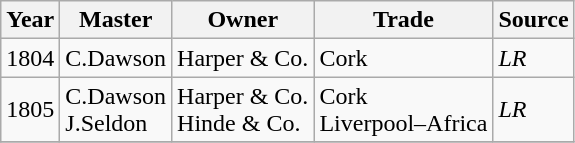<table class=" wikitable">
<tr>
<th>Year</th>
<th>Master</th>
<th>Owner</th>
<th>Trade</th>
<th>Source</th>
</tr>
<tr>
<td>1804</td>
<td>C.Dawson</td>
<td>Harper & Co.</td>
<td>Cork</td>
<td><em>LR</em></td>
</tr>
<tr>
<td>1805</td>
<td>C.Dawson<br>J.Seldon</td>
<td>Harper & Co.<br>Hinde & Co.</td>
<td>Cork<br>Liverpool–Africa</td>
<td><em>LR</em></td>
</tr>
<tr>
</tr>
</table>
